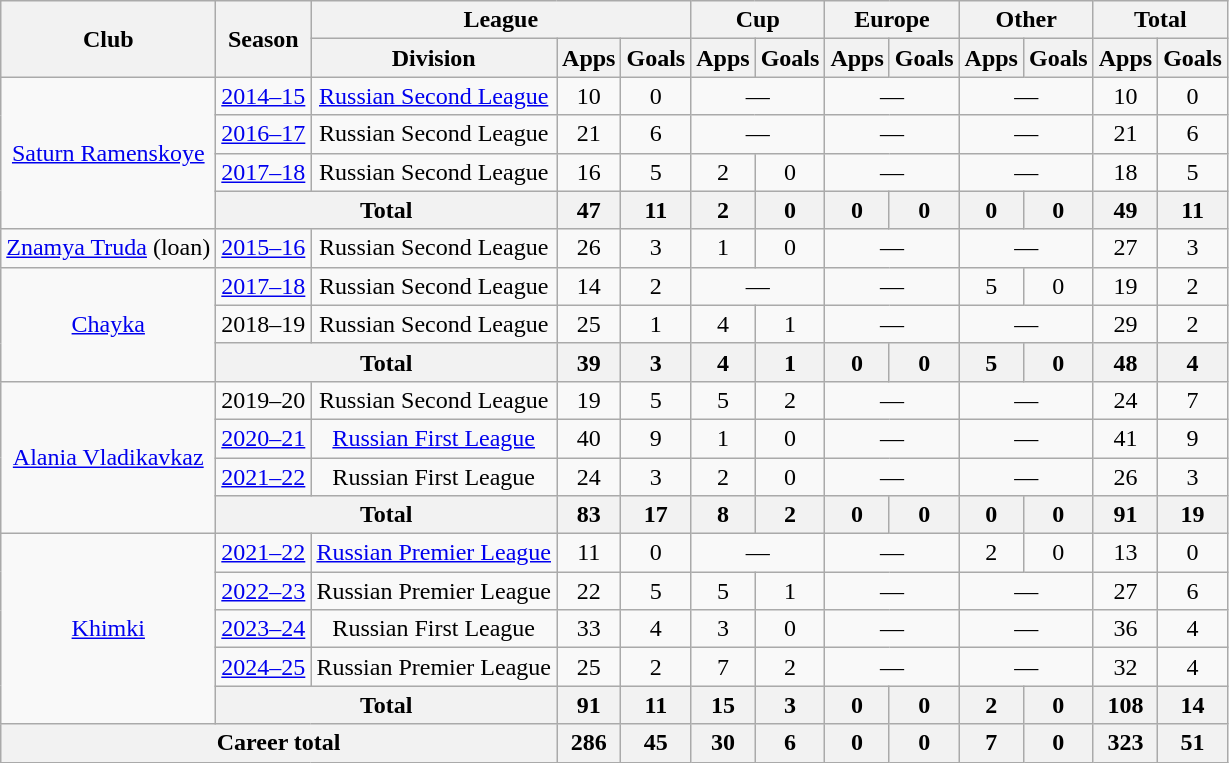<table class="wikitable" style="text-align: center;">
<tr>
<th rowspan="2">Club</th>
<th rowspan="2">Season</th>
<th colspan="3">League</th>
<th colspan="2">Cup</th>
<th colspan="2">Europe</th>
<th colspan="2">Other</th>
<th colspan="2">Total</th>
</tr>
<tr>
<th>Division</th>
<th>Apps</th>
<th>Goals</th>
<th>Apps</th>
<th>Goals</th>
<th>Apps</th>
<th>Goals</th>
<th>Apps</th>
<th>Goals</th>
<th>Apps</th>
<th>Goals</th>
</tr>
<tr>
<td rowspan="4"><a href='#'>Saturn Ramenskoye</a></td>
<td><a href='#'>2014–15</a></td>
<td><a href='#'>Russian Second League</a></td>
<td>10</td>
<td>0</td>
<td colspan="2">—</td>
<td colspan="2">—</td>
<td colspan="2">—</td>
<td>10</td>
<td>0</td>
</tr>
<tr>
<td><a href='#'>2016–17</a></td>
<td>Russian Second League</td>
<td>21</td>
<td>6</td>
<td colspan="2">—</td>
<td colspan="2">—</td>
<td colspan="2">—</td>
<td>21</td>
<td>6</td>
</tr>
<tr>
<td><a href='#'>2017–18</a></td>
<td>Russian Second League</td>
<td>16</td>
<td>5</td>
<td>2</td>
<td>0</td>
<td colspan="2">—</td>
<td colspan="2">—</td>
<td>18</td>
<td>5</td>
</tr>
<tr>
<th colspan=2>Total</th>
<th>47</th>
<th>11</th>
<th>2</th>
<th>0</th>
<th>0</th>
<th>0</th>
<th>0</th>
<th>0</th>
<th>49</th>
<th>11</th>
</tr>
<tr>
<td><a href='#'>Znamya Truda</a> (loan)</td>
<td><a href='#'>2015–16</a></td>
<td>Russian Second League</td>
<td>26</td>
<td>3</td>
<td>1</td>
<td>0</td>
<td colspan="2">—</td>
<td colspan="2">—</td>
<td>27</td>
<td>3</td>
</tr>
<tr>
<td rowspan="3"><a href='#'>Chayka</a></td>
<td><a href='#'>2017–18</a></td>
<td>Russian Second League</td>
<td>14</td>
<td>2</td>
<td colspan="2">—</td>
<td colspan="2">—</td>
<td>5</td>
<td>0</td>
<td>19</td>
<td>2</td>
</tr>
<tr>
<td>2018–19</td>
<td>Russian Second League</td>
<td>25</td>
<td>1</td>
<td>4</td>
<td>1</td>
<td colspan="2">—</td>
<td colspan="2">—</td>
<td>29</td>
<td>2</td>
</tr>
<tr>
<th colspan=2>Total</th>
<th>39</th>
<th>3</th>
<th>4</th>
<th>1</th>
<th>0</th>
<th>0</th>
<th>5</th>
<th>0</th>
<th>48</th>
<th>4</th>
</tr>
<tr>
<td rowspan="4"><a href='#'>Alania Vladikavkaz</a></td>
<td>2019–20</td>
<td>Russian Second League</td>
<td>19</td>
<td>5</td>
<td>5</td>
<td>2</td>
<td colspan="2">—</td>
<td colspan="2">—</td>
<td>24</td>
<td>7</td>
</tr>
<tr>
<td><a href='#'>2020–21</a></td>
<td><a href='#'>Russian First League</a></td>
<td>40</td>
<td>9</td>
<td>1</td>
<td>0</td>
<td colspan="2">—</td>
<td colspan="2">—</td>
<td>41</td>
<td>9</td>
</tr>
<tr>
<td><a href='#'>2021–22</a></td>
<td>Russian First League</td>
<td>24</td>
<td>3</td>
<td>2</td>
<td>0</td>
<td colspan="2">—</td>
<td colspan="2">—</td>
<td>26</td>
<td>3</td>
</tr>
<tr>
<th colspan=2>Total</th>
<th>83</th>
<th>17</th>
<th>8</th>
<th>2</th>
<th>0</th>
<th>0</th>
<th>0</th>
<th>0</th>
<th>91</th>
<th>19</th>
</tr>
<tr>
<td rowspan="5"><a href='#'>Khimki</a></td>
<td><a href='#'>2021–22</a></td>
<td><a href='#'>Russian Premier League</a></td>
<td>11</td>
<td>0</td>
<td colspan="2">—</td>
<td colspan="2">—</td>
<td>2</td>
<td>0</td>
<td>13</td>
<td>0</td>
</tr>
<tr>
<td><a href='#'>2022–23</a></td>
<td>Russian Premier League</td>
<td>22</td>
<td>5</td>
<td>5</td>
<td>1</td>
<td colspan="2">—</td>
<td colspan="2">—</td>
<td>27</td>
<td>6</td>
</tr>
<tr>
<td><a href='#'>2023–24</a></td>
<td>Russian First League</td>
<td>33</td>
<td>4</td>
<td>3</td>
<td>0</td>
<td colspan="2">—</td>
<td colspan="2">—</td>
<td>36</td>
<td>4</td>
</tr>
<tr>
<td><a href='#'>2024–25</a></td>
<td>Russian Premier League</td>
<td>25</td>
<td>2</td>
<td>7</td>
<td>2</td>
<td colspan="2">—</td>
<td colspan="2">—</td>
<td>32</td>
<td>4</td>
</tr>
<tr>
<th colspan="2">Total</th>
<th>91</th>
<th>11</th>
<th>15</th>
<th>3</th>
<th>0</th>
<th>0</th>
<th>2</th>
<th>0</th>
<th>108</th>
<th>14</th>
</tr>
<tr>
<th colspan="3">Career total</th>
<th>286</th>
<th>45</th>
<th>30</th>
<th>6</th>
<th>0</th>
<th>0</th>
<th>7</th>
<th>0</th>
<th>323</th>
<th>51</th>
</tr>
</table>
